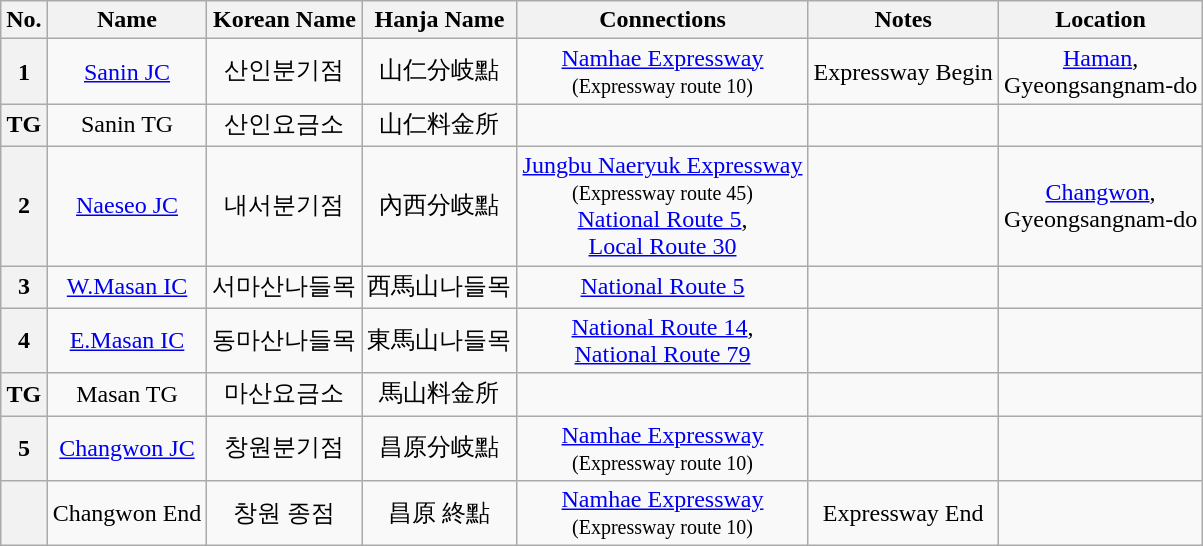<table class="wikitable" style="text-align: center;">
<tr>
<th>No.</th>
<th>Name</th>
<th>Korean Name</th>
<th>Hanja Name</th>
<th>Connections</th>
<th>Notes</th>
<th>Location</th>
</tr>
<tr>
<th>1</th>
<td><a href='#'>Sanin JC</a></td>
<td>산인분기점</td>
<td>山仁分岐點</td>
<td><a href='#'>Namhae Expressway</a><br><small>(Expressway route 10)</small></td>
<td>Expressway Begin</td>
<td><a href='#'>Haman</a>,<br>Gyeongsangnam-do</td>
</tr>
<tr>
<th>TG</th>
<td>Sanin TG</td>
<td>산인요금소</td>
<td>山仁料金所</td>
<td></td>
<td></td>
<td></td>
</tr>
<tr>
<th>2</th>
<td><a href='#'>Naeseo JC</a></td>
<td>내서분기점</td>
<td>內西分岐點</td>
<td><a href='#'>Jungbu Naeryuk Expressway</a><br><small>(Expressway route 45)</small><br><a href='#'>National Route 5</a>,<br> <a href='#'>Local Route 30</a></td>
<td></td>
<td><a href='#'>Changwon</a>,<br>Gyeongsangnam-do</td>
</tr>
<tr>
<th>3</th>
<td><a href='#'>W.Masan IC</a></td>
<td>서마산나들목</td>
<td>西馬山나들목</td>
<td><a href='#'>National Route 5</a></td>
<td></td>
<td></td>
</tr>
<tr>
<th>4</th>
<td><a href='#'>E.Masan IC</a></td>
<td>동마산나들목</td>
<td>東馬山나들목</td>
<td><a href='#'>National Route 14</a>,<br><a href='#'>National Route 79</a></td>
<td></td>
<td></td>
</tr>
<tr>
<th>TG</th>
<td>Masan TG</td>
<td>마산요금소</td>
<td>馬山料金所</td>
<td></td>
<td></td>
<td></td>
</tr>
<tr>
<th>5</th>
<td><a href='#'>Changwon JC</a></td>
<td>창원분기점</td>
<td>昌原分岐點</td>
<td><a href='#'>Namhae Expressway</a><br><small>(Expressway route 10)</small></td>
<td></td>
<td></td>
</tr>
<tr>
<th></th>
<td>Changwon End</td>
<td>창원 종점</td>
<td>昌原 終點</td>
<td><a href='#'>Namhae Expressway</a><br><small>(Expressway route 10)</small></td>
<td>Expressway End</td>
<td></td>
</tr>
</table>
